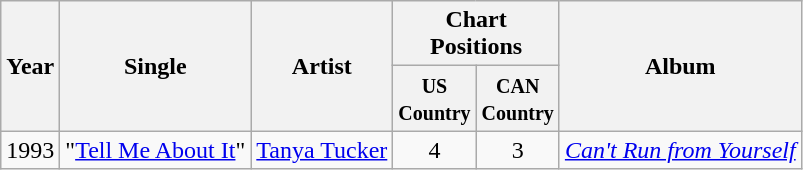<table class="wikitable">
<tr>
<th rowspan="2">Year</th>
<th rowspan="2">Single</th>
<th rowspan="2">Artist</th>
<th colspan="2">Chart Positions</th>
<th rowspan="2">Album</th>
</tr>
<tr>
<th width="45"><small>US Country</small></th>
<th width="45"><small>CAN Country</small></th>
</tr>
<tr>
<td>1993</td>
<td>"<a href='#'>Tell Me About It</a>"</td>
<td><a href='#'>Tanya Tucker</a></td>
<td style="text-align:center;">4</td>
<td style="text-align:center;">3</td>
<td><em><a href='#'>Can't Run from Yourself</a></em></td>
</tr>
</table>
